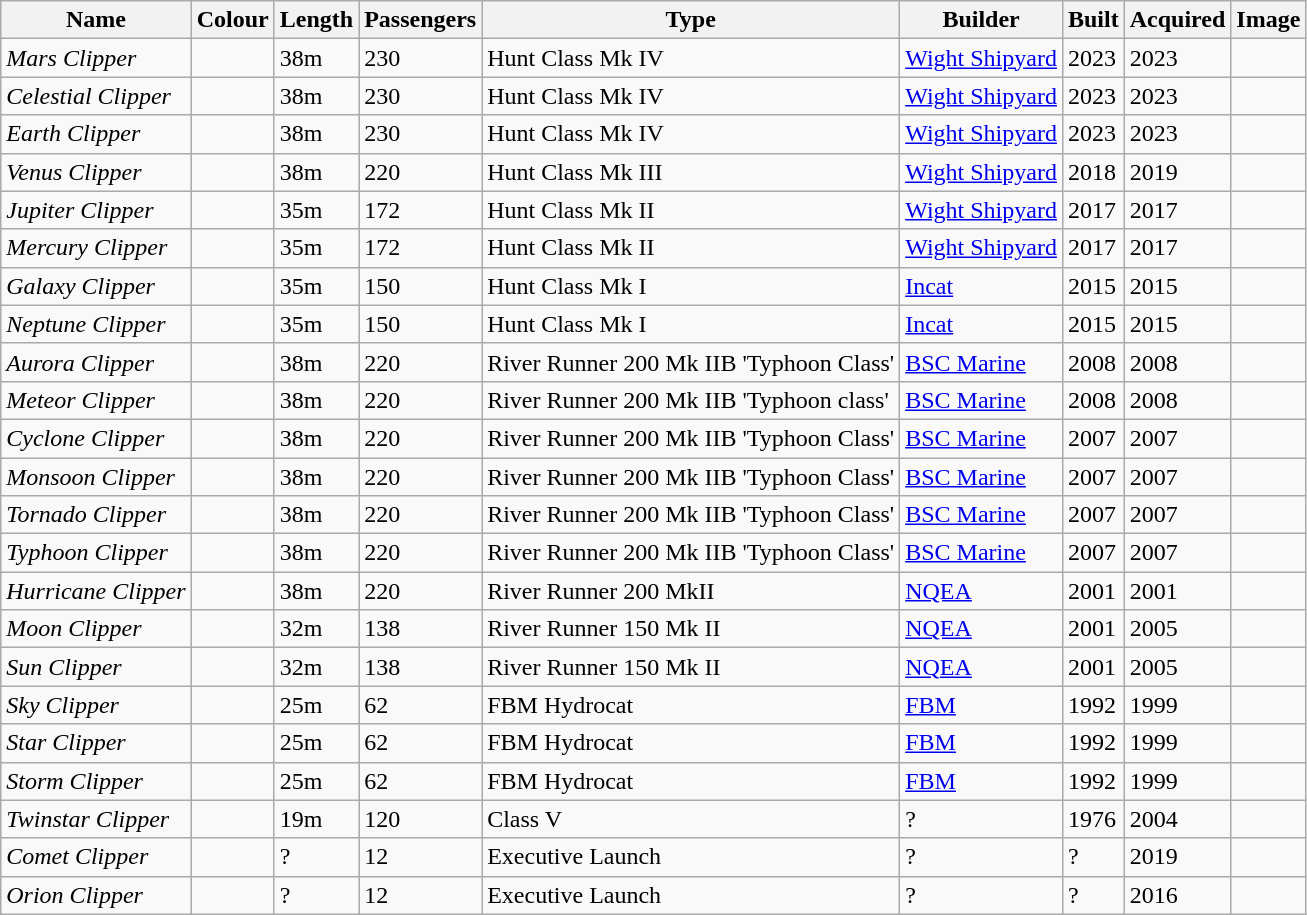<table class="wikitable sortable">
<tr>
<th>Name</th>
<th>Colour</th>
<th>Length</th>
<th>Passengers</th>
<th>Type</th>
<th>Builder</th>
<th>Built</th>
<th>Acquired</th>
<th class="unsortable">Image</th>
</tr>
<tr>
<td><em>Mars Clipper</em></td>
<td><strong><em></em></strong></td>
<td>38m</td>
<td>230</td>
<td>Hunt Class Mk IV</td>
<td><a href='#'>Wight Shipyard</a></td>
<td>2023</td>
<td>2023</td>
<td></td>
</tr>
<tr>
<td><em>Celestial Clipper</em></td>
<td><strong><em></em></strong></td>
<td>38m</td>
<td>230</td>
<td>Hunt Class Mk IV</td>
<td><a href='#'>Wight Shipyard</a></td>
<td>2023</td>
<td>2023</td>
<td></td>
</tr>
<tr>
<td><em>Earth Clipper</em></td>
<td><strong><em></em></strong></td>
<td>38m</td>
<td>230</td>
<td>Hunt Class Mk IV</td>
<td><a href='#'>Wight Shipyard</a></td>
<td>2023</td>
<td>2023</td>
<td></td>
</tr>
<tr>
<td><em>Venus Clipper</em></td>
<td><strong><em></em></strong></td>
<td>38m</td>
<td>220</td>
<td>Hunt Class Mk III</td>
<td><a href='#'>Wight Shipyard</a></td>
<td>2018</td>
<td>2019</td>
<td></td>
</tr>
<tr>
<td><em>Jupiter Clipper</em></td>
<td><strong><em></em></strong></td>
<td>35m</td>
<td>172</td>
<td>Hunt Class Mk II</td>
<td><a href='#'>Wight Shipyard</a></td>
<td>2017</td>
<td>2017</td>
<td></td>
</tr>
<tr>
<td><em>Mercury Clipper</em></td>
<td><strong><em></em></strong></td>
<td>35m</td>
<td>172</td>
<td>Hunt Class Mk II</td>
<td><a href='#'>Wight Shipyard</a></td>
<td>2017</td>
<td>2017</td>
<td></td>
</tr>
<tr>
<td><em>Galaxy Clipper</em></td>
<td><strong><em></em></strong></td>
<td>35m</td>
<td>150</td>
<td>Hunt Class Mk I</td>
<td><a href='#'>Incat</a></td>
<td>2015</td>
<td>2015</td>
<td></td>
</tr>
<tr>
<td><em>Neptune Clipper</em></td>
<td><strong><em></em></strong></td>
<td>35m</td>
<td>150</td>
<td>Hunt Class Mk I</td>
<td><a href='#'>Incat</a></td>
<td>2015</td>
<td>2015</td>
<td></td>
</tr>
<tr>
<td><em>Aurora Clipper</em></td>
<td><strong><em></em></strong></td>
<td>38m</td>
<td>220</td>
<td>River Runner 200 Mk IIB 'Typhoon Class'</td>
<td><a href='#'>BSC Marine</a></td>
<td>2008</td>
<td>2008</td>
<td></td>
</tr>
<tr>
<td><em>Meteor Clipper</em></td>
<td><strong><em></em></strong></td>
<td>38m</td>
<td>220</td>
<td>River Runner 200 Mk IIB 'Typhoon class'</td>
<td><a href='#'>BSC Marine</a></td>
<td>2008</td>
<td>2008</td>
<td></td>
</tr>
<tr>
<td><em>Cyclone Clipper</em></td>
<td><strong><em></em></strong></td>
<td>38m</td>
<td>220</td>
<td>River Runner 200 Mk IIB 'Typhoon Class'</td>
<td><a href='#'>BSC Marine</a></td>
<td>2007</td>
<td>2007</td>
<td></td>
</tr>
<tr>
<td><em>Monsoon Clipper</em></td>
<td><strong><em></em></strong></td>
<td>38m</td>
<td>220</td>
<td>River Runner 200 Mk IIB 'Typhoon Class'</td>
<td><a href='#'>BSC Marine</a></td>
<td>2007</td>
<td>2007</td>
<td></td>
</tr>
<tr>
<td><em>Tornado Clipper</em></td>
<td><strong><em></em></strong></td>
<td>38m</td>
<td>220</td>
<td>River Runner 200 Mk IIB 'Typhoon Class'</td>
<td><a href='#'>BSC Marine</a></td>
<td>2007</td>
<td>2007</td>
<td></td>
</tr>
<tr>
<td><em>Typhoon Clipper</em></td>
<td><strong><em></em></strong></td>
<td>38m</td>
<td>220</td>
<td>River Runner 200 Mk IIB 'Typhoon Class'</td>
<td><a href='#'>BSC Marine</a></td>
<td>2007</td>
<td>2007</td>
<td></td>
</tr>
<tr>
<td><em>Hurricane Clipper</em></td>
<td><strong><em></em></strong></td>
<td>38m</td>
<td>220</td>
<td>River Runner 200 MkII</td>
<td><a href='#'>NQEA</a></td>
<td>2001</td>
<td>2001</td>
<td></td>
</tr>
<tr>
<td><em>Moon Clipper</em></td>
<td><strong><em></em></strong></td>
<td>32m</td>
<td>138</td>
<td>River Runner 150 Mk II</td>
<td><a href='#'>NQEA</a></td>
<td>2001</td>
<td>2005</td>
<td></td>
</tr>
<tr>
<td><em>Sun Clipper</em></td>
<td><strong><em></em></strong></td>
<td>32m</td>
<td>138</td>
<td>River Runner 150 Mk II</td>
<td><a href='#'>NQEA</a></td>
<td>2001</td>
<td>2005</td>
<td></td>
</tr>
<tr>
<td><em>Sky Clipper</em></td>
<td><strong><em></em></strong></td>
<td>25m</td>
<td>62</td>
<td>FBM Hydrocat</td>
<td><a href='#'>FBM</a></td>
<td>1992</td>
<td>1999</td>
<td></td>
</tr>
<tr>
<td><em>Star Clipper</em></td>
<td><strong><em></em></strong></td>
<td>25m</td>
<td>62</td>
<td>FBM Hydrocat</td>
<td><a href='#'>FBM</a></td>
<td>1992</td>
<td>1999</td>
<td></td>
</tr>
<tr>
<td><em>Storm Clipper</em></td>
<td><strong><em></em></strong></td>
<td>25m</td>
<td>62</td>
<td>FBM Hydrocat</td>
<td><a href='#'>FBM</a></td>
<td>1992</td>
<td>1999</td>
<td></td>
</tr>
<tr>
<td><em>Twinstar Clipper</em></td>
<td><strong><em></em></strong></td>
<td>19m</td>
<td>120</td>
<td>Class V</td>
<td>?</td>
<td>1976</td>
<td>2004</td>
<td></td>
</tr>
<tr>
<td><em>Comet Clipper</em></td>
<td><strong><em></em></strong></td>
<td>?</td>
<td>12</td>
<td>Executive Launch</td>
<td>?</td>
<td>?</td>
<td>2019</td>
<td></td>
</tr>
<tr>
<td><em>Orion Clipper</em></td>
<td><strong><em></em></strong></td>
<td>?</td>
<td>12</td>
<td>Executive Launch</td>
<td>?</td>
<td>?</td>
<td>2016</td>
<td></td>
</tr>
</table>
